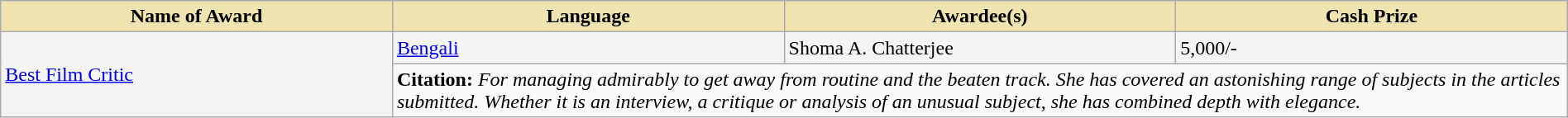<table class="wikitable" style="width:100%;">
<tr style="background-color:#F4F4F4">
<th style="background-color:#EFE4B0;width:25%;">Name of Award</th>
<th style="background-color:#EFE4B0;width:25%;">Language</th>
<th style="background-color:#EFE4B0;width:25%;">Awardee(s)</th>
<th style="background-color:#EFE4B0;width:25%;">Cash Prize</th>
</tr>
<tr style="background-color:#F4F4F4">
<td rowspan="2"><a href='#'>Best Film Critic</a></td>
<td><a href='#'>Bengali</a></td>
<td>Shoma A. Chatterjee</td>
<td> 5,000/-</td>
</tr>
<tr style="background-color:#F9F9F9">
<td colspan="4"><strong>Citation:</strong> <em>For managing admirably to get away from routine and the beaten track. She has covered an astonishing range of subjects in the articles submitted. Whether it is an interview, a critique or analysis of an unusual subject, she has combined depth with elegance.</em></td>
</tr>
</table>
